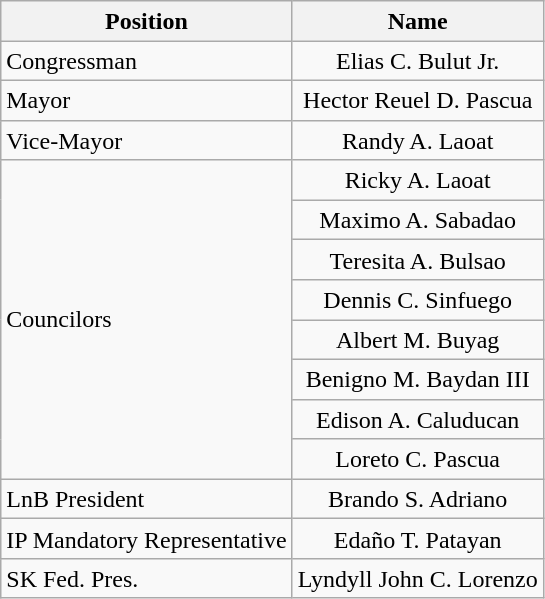<table class="wikitable" style="line-height:1.20em; font-size:100%;">
<tr>
<th>Position</th>
<th>Name</th>
</tr>
<tr>
<td>Congressman</td>
<td style="text-align:center;">Elias C. Bulut Jr.</td>
</tr>
<tr>
<td>Mayor</td>
<td style="text-align:center;">Hector Reuel D. Pascua</td>
</tr>
<tr>
<td>Vice-Mayor</td>
<td style="text-align:center;">Randy A. Laoat</td>
</tr>
<tr>
<td rowspan=8>Councilors</td>
<td style="text-align:center;">Ricky A. Laoat</td>
</tr>
<tr>
<td style="text-align:center;">Maximo A. Sabadao</td>
</tr>
<tr>
<td style="text-align:center;">Teresita A. Bulsao</td>
</tr>
<tr>
<td style="text-align:center;">Dennis C. Sinfuego</td>
</tr>
<tr>
<td style="text-align:center;">Albert M. Buyag</td>
</tr>
<tr>
<td style="text-align:center;">Benigno M. Baydan III</td>
</tr>
<tr>
<td style="text-align:center;">Edison A. Caluducan</td>
</tr>
<tr>
<td style="text-align:center;">Loreto C. Pascua</td>
</tr>
<tr>
<td>LnB President</td>
<td style="text-align:center;">Brando S. Adriano</td>
</tr>
<tr>
<td>IP Mandatory Representative</td>
<td style="text-align:center;">Edaño T. Patayan</td>
</tr>
<tr>
<td>SK Fed. Pres.</td>
<td style="text-align:center;">Lyndyll John C. Lorenzo</td>
</tr>
</table>
